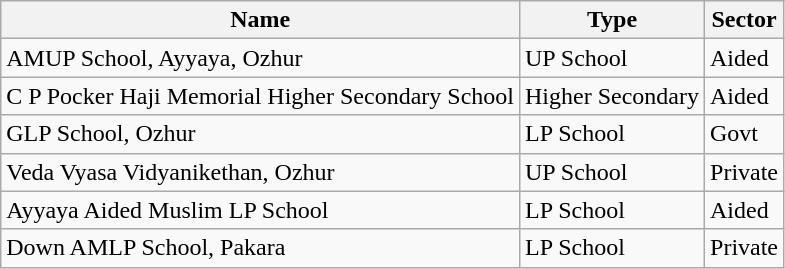<table class="wikitable">
<tr>
<th>Name</th>
<th>Type</th>
<th>Sector</th>
</tr>
<tr>
<td>AMUP School, Ayyaya, Ozhur</td>
<td>UP School</td>
<td>Aided</td>
</tr>
<tr>
<td>C P Pocker Haji Memorial Higher Secondary School</td>
<td>Higher Secondary</td>
<td>Aided</td>
</tr>
<tr>
<td>GLP School, Ozhur</td>
<td>LP School</td>
<td>Govt</td>
</tr>
<tr>
<td>Veda Vyasa Vidyanikethan, Ozhur</td>
<td>UP School</td>
<td>Private</td>
</tr>
<tr>
<td>Ayyaya Aided Muslim LP School</td>
<td>LP School</td>
<td>Aided</td>
</tr>
<tr>
<td>Down AMLP School, Pakara</td>
<td>LP School</td>
<td>Private</td>
</tr>
</table>
